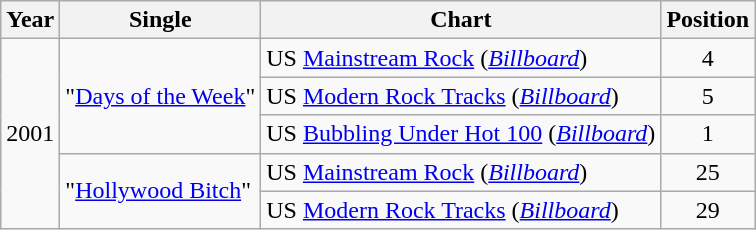<table class="wikitable">
<tr>
<th>Year</th>
<th>Single</th>
<th>Chart</th>
<th>Position</th>
</tr>
<tr>
<td rowspan="5">2001</td>
<td rowspan="3">"<a href='#'>Days of the Week</a>"</td>
<td>US <a href='#'>Mainstream Rock</a> (<a href='#'><em>Billboard</em></a>)</td>
<td style="text-align:center;">4</td>
</tr>
<tr>
<td>US <a href='#'>Modern Rock Tracks</a> (<a href='#'><em>Billboard</em></a>)</td>
<td style="text-align:center;">5</td>
</tr>
<tr>
<td>US <a href='#'>Bubbling Under Hot 100</a> (<a href='#'><em>Billboard</em></a>)</td>
<td style="text-align:center;">1</td>
</tr>
<tr>
<td rowspan="2">"<a href='#'>Hollywood Bitch</a>"</td>
<td>US <a href='#'>Mainstream Rock</a> (<a href='#'><em>Billboard</em></a>)</td>
<td style="text-align:center;">25</td>
</tr>
<tr>
<td>US <a href='#'>Modern Rock Tracks</a> (<a href='#'><em>Billboard</em></a>)</td>
<td style="text-align:center;">29</td>
</tr>
</table>
